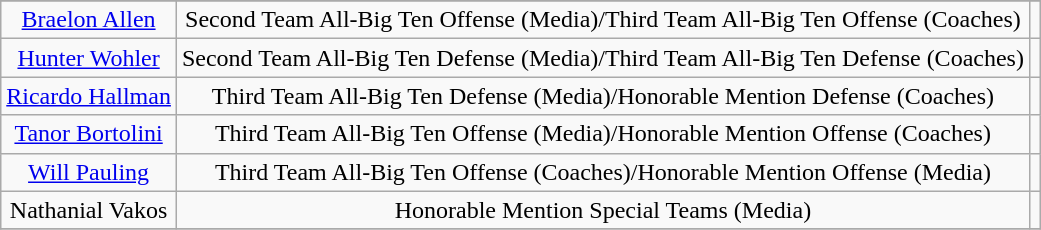<table class="wikitable sortable sortable" style="text-align: center">
<tr align=center>
</tr>
<tr>
<td><a href='#'>Braelon Allen</a></td>
<td>Second Team All-Big Ten Offense (Media)/Third Team All-Big Ten Offense (Coaches)</td>
<td></td>
</tr>
<tr>
<td><a href='#'>Hunter Wohler</a></td>
<td>Second Team All-Big Ten Defense (Media)/Third Team All-Big Ten Defense (Coaches)</td>
<td></td>
</tr>
<tr>
<td><a href='#'>Ricardo Hallman</a></td>
<td>Third Team All-Big Ten Defense (Media)/Honorable Mention Defense (Coaches)</td>
<td></td>
</tr>
<tr>
<td><a href='#'>Tanor Bortolini</a></td>
<td>Third Team All-Big Ten Offense (Media)/Honorable Mention Offense (Coaches)</td>
<td></td>
</tr>
<tr>
<td><a href='#'>Will Pauling</a></td>
<td>Third Team All-Big Ten Offense (Coaches)/Honorable Mention Offense (Media)</td>
<td></td>
</tr>
<tr>
<td>Nathanial Vakos</td>
<td>Honorable Mention Special Teams (Media)</td>
<td></td>
</tr>
<tr>
</tr>
</table>
